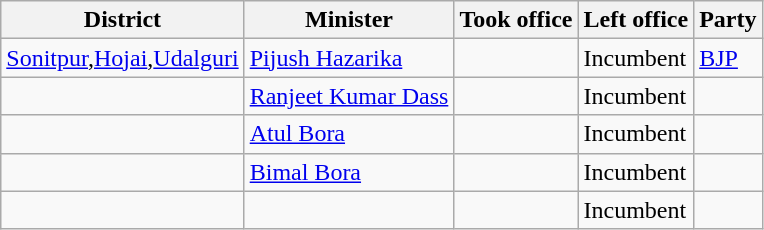<table class="wikitable sortable">
<tr>
<th>District</th>
<th>Minister</th>
<th>Took office</th>
<th>Left office</th>
<th>Party</th>
</tr>
<tr>
<td><a href='#'>Sonitpur</a>,<a href='#'>Hojai</a>,<a href='#'>Udalguri</a></td>
<td><a href='#'>Pijush Hazarika</a></td>
<td></td>
<td>Incumbent</td>
<td><a href='#'>BJP</a></td>
</tr>
<tr>
<td></td>
<td><a href='#'>Ranjeet Kumar Dass</a></td>
<td></td>
<td>Incumbent</td>
<td></td>
</tr>
<tr>
<td></td>
<td><a href='#'>Atul Bora</a></td>
<td></td>
<td>Incumbent</td>
<td></td>
</tr>
<tr>
<td></td>
<td><a href='#'>Bimal Bora</a></td>
<td></td>
<td>Incumbent</td>
<td></td>
</tr>
<tr>
<td></td>
<td></td>
<td></td>
<td>Incumbent</td>
<td></td>
</tr>
</table>
